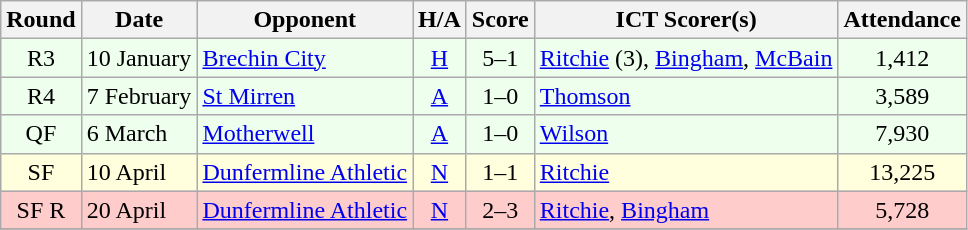<table class="wikitable" style="text-align:center">
<tr>
<th>Round</th>
<th>Date</th>
<th>Opponent</th>
<th>H/A</th>
<th>Score</th>
<th>ICT Scorer(s)</th>
<th>Attendance</th>
</tr>
<tr bgcolor=#EEFFEE>
<td>R3</td>
<td align=left>10 January</td>
<td align=left><a href='#'>Brechin City</a></td>
<td><a href='#'>H</a></td>
<td>5–1</td>
<td align=left><a href='#'>Ritchie</a> (3), <a href='#'>Bingham</a>, <a href='#'>McBain</a></td>
<td>1,412</td>
</tr>
<tr bgcolor=#EEFFEE>
<td>R4</td>
<td align=left>7 February</td>
<td align=left><a href='#'>St Mirren</a></td>
<td><a href='#'>A</a></td>
<td>1–0</td>
<td align=left><a href='#'>Thomson</a></td>
<td>3,589</td>
</tr>
<tr bgcolor=#EEFFEE>
<td>QF</td>
<td align=left>6 March</td>
<td align=left><a href='#'>Motherwell</a></td>
<td><a href='#'>A</a></td>
<td>1–0</td>
<td align=left><a href='#'>Wilson</a></td>
<td>7,930</td>
</tr>
<tr bgcolor=#FFFFDD>
<td>SF</td>
<td align=left>10 April</td>
<td align=left><a href='#'>Dunfermline Athletic</a></td>
<td><a href='#'>N</a></td>
<td>1–1</td>
<td align=left><a href='#'>Ritchie</a></td>
<td>13,225</td>
</tr>
<tr bgcolor=#FFCCCC>
<td>SF R</td>
<td align=left>20 April</td>
<td align=left><a href='#'>Dunfermline Athletic</a></td>
<td><a href='#'>N</a></td>
<td>2–3</td>
<td align=left><a href='#'>Ritchie</a>, <a href='#'>Bingham</a></td>
<td>5,728</td>
</tr>
<tr>
</tr>
</table>
